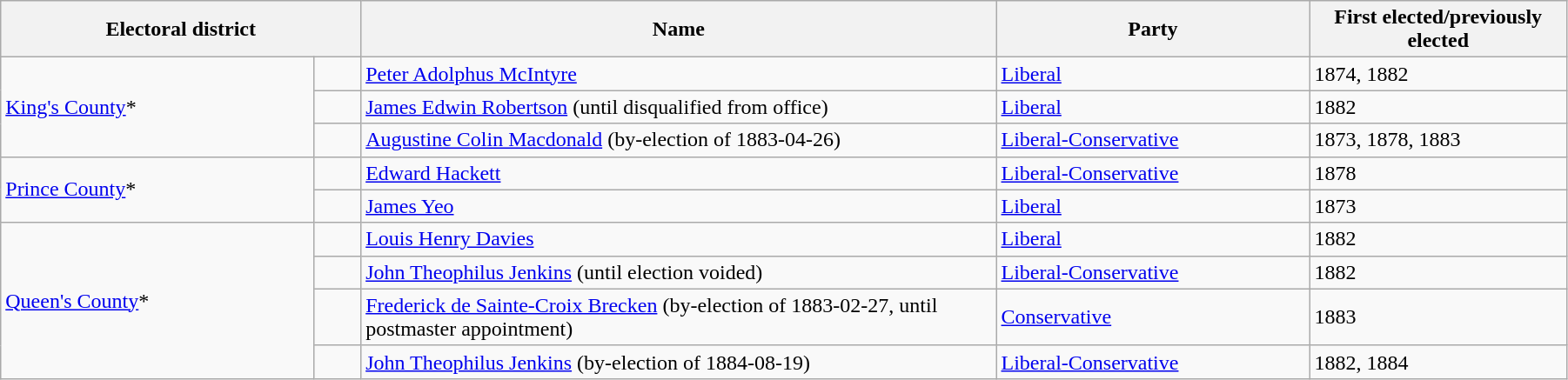<table class="wikitable" width=95%>
<tr>
<th colspan=2 width=23%>Electoral district</th>
<th>Name</th>
<th width=20%>Party</th>
<th>First elected/previously elected</th>
</tr>
<tr>
<td width=20% rowspan=3><a href='#'>King's County</a>*</td>
<td></td>
<td><a href='#'>Peter Adolphus McIntyre</a></td>
<td><a href='#'>Liberal</a></td>
<td>1874, 1882</td>
</tr>
<tr>
<td></td>
<td><a href='#'>James Edwin Robertson</a> (until disqualified from office)</td>
<td><a href='#'>Liberal</a></td>
<td>1882</td>
</tr>
<tr>
<td></td>
<td><a href='#'>Augustine Colin Macdonald</a> (by-election of 1883-04-26)</td>
<td><a href='#'>Liberal-Conservative</a></td>
<td>1873, 1878, 1883</td>
</tr>
<tr>
<td rowspan=2><a href='#'>Prince County</a>*</td>
<td></td>
<td><a href='#'>Edward Hackett</a></td>
<td><a href='#'>Liberal-Conservative</a></td>
<td>1878</td>
</tr>
<tr>
<td></td>
<td><a href='#'>James Yeo</a></td>
<td><a href='#'>Liberal</a></td>
<td>1873</td>
</tr>
<tr>
<td rowspan=4><a href='#'>Queen's County</a>*</td>
<td></td>
<td><a href='#'>Louis Henry Davies</a></td>
<td><a href='#'>Liberal</a></td>
<td>1882</td>
</tr>
<tr>
<td></td>
<td><a href='#'>John Theophilus Jenkins</a> (until election voided)</td>
<td><a href='#'>Liberal-Conservative</a></td>
<td>1882</td>
</tr>
<tr>
<td></td>
<td><a href='#'>Frederick de Sainte-Croix Brecken</a> (by-election of 1883-02-27, until postmaster appointment)</td>
<td><a href='#'>Conservative</a></td>
<td>1883</td>
</tr>
<tr>
<td></td>
<td><a href='#'>John Theophilus Jenkins</a> (by-election of 1884-08-19)</td>
<td><a href='#'>Liberal-Conservative</a></td>
<td>1882, 1884</td>
</tr>
</table>
